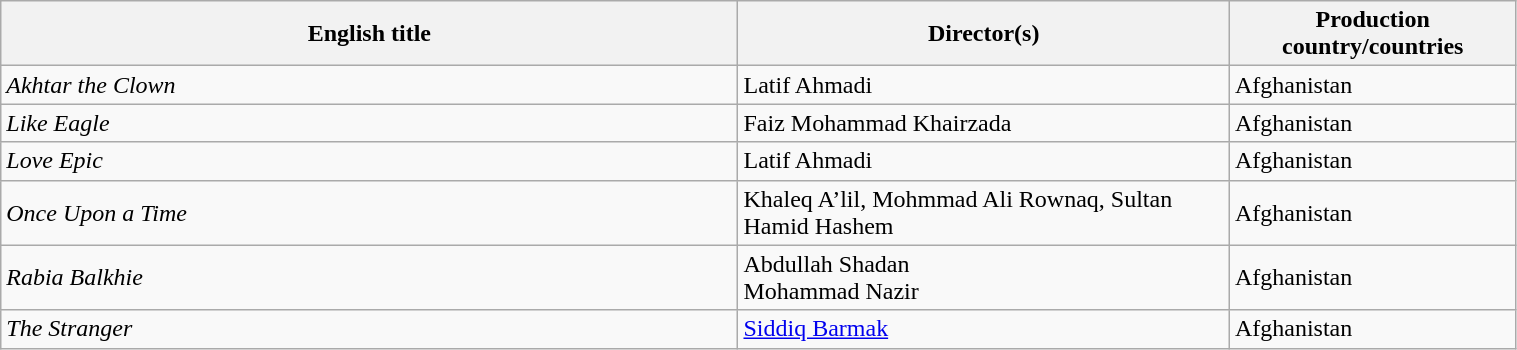<table class="sortable wikitable" width="80%" cellpadding="5">
<tr>
<th width="30%">English title</th>
<th width="20%">Director(s)</th>
<th width="10%">Production country/countries</th>
</tr>
<tr>
<td><em>Akhtar the Clown</em></td>
<td>Latif Ahmadi</td>
<td>Afghanistan</td>
</tr>
<tr>
<td><em>Like Eagle</em></td>
<td>Faiz Mohammad Khairzada</td>
<td>Afghanistan</td>
</tr>
<tr>
<td><em>Love Epic</em></td>
<td>Latif Ahmadi</td>
<td>Afghanistan</td>
</tr>
<tr>
<td><em>Once Upon a Time</em></td>
<td>Khaleq A’lil, Mohmmad Ali Rownaq, Sultan Hamid Hashem</td>
<td>Afghanistan</td>
</tr>
<tr>
<td><em>Rabia Balkhie</em></td>
<td>Abdullah Shadan<br>Mohammad Nazir</td>
<td>Afghanistan</td>
</tr>
<tr>
<td><em>The Stranger</em></td>
<td><a href='#'>Siddiq Barmak</a></td>
<td>Afghanistan</td>
</tr>
</table>
